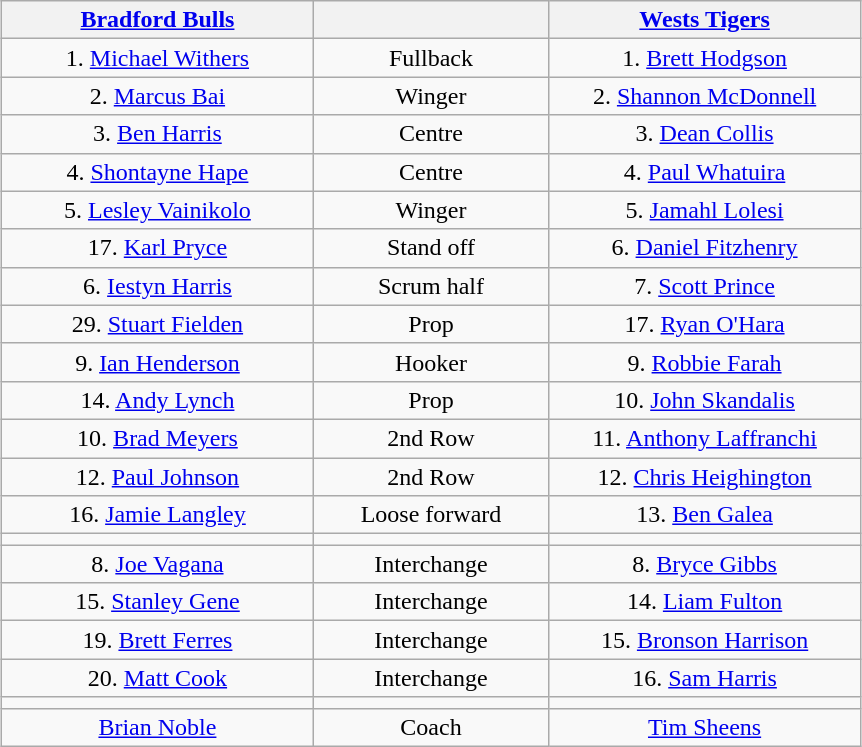<table class="wikitable" style="margin: 1em auto 1em auto">
<tr>
<th width="200"> <a href='#'>Bradford Bulls</a></th>
<th width="150"></th>
<th width="200"> <a href='#'>Wests Tigers</a></th>
</tr>
<tr>
<td align="center" colspan="1">1. <a href='#'>Michael Withers</a></td>
<td align="center" colspan="1">Fullback</td>
<td align="center" colspan="1">1. <a href='#'>Brett Hodgson</a></td>
</tr>
<tr>
<td align="center" colspan="1">2. <a href='#'>Marcus Bai</a></td>
<td align="center" colspan="1">Winger</td>
<td align="center" colspan="1">2. <a href='#'>Shannon McDonnell</a></td>
</tr>
<tr>
<td align="center" colspan="1">3. <a href='#'>Ben Harris</a></td>
<td align="center" colspan="1">Centre</td>
<td align="center" colspan="1">3. <a href='#'>Dean Collis</a></td>
</tr>
<tr>
<td align="center" colspan="1">4. <a href='#'>Shontayne Hape</a></td>
<td align="center" colspan="1">Centre</td>
<td align="center" colspan="1">4. <a href='#'>Paul Whatuira</a></td>
</tr>
<tr>
<td align="center" colspan="1">5. <a href='#'>Lesley Vainikolo</a></td>
<td align="center" colspan="1">Winger</td>
<td align="center" colspan="1">5. <a href='#'>Jamahl Lolesi</a></td>
</tr>
<tr>
<td align="center" colspan="1">17. <a href='#'>Karl Pryce</a></td>
<td align="center" colspan="1">Stand off</td>
<td align="center" colspan="1">6. <a href='#'>Daniel Fitzhenry</a></td>
</tr>
<tr>
<td align="center" colspan="1">6. <a href='#'>Iestyn Harris</a></td>
<td align="center" colspan="1">Scrum half</td>
<td align="center" colspan="1">7. <a href='#'>Scott Prince</a></td>
</tr>
<tr>
<td align="center" colspan="1">29. <a href='#'>Stuart Fielden</a></td>
<td align="center" colspan="1">Prop</td>
<td align="center" colspan="1">17. <a href='#'>Ryan O'Hara</a></td>
</tr>
<tr>
<td align="center" colspan="1">9. <a href='#'>Ian Henderson</a></td>
<td align="center" colspan="1">Hooker</td>
<td align="center" colspan="1">9. <a href='#'>Robbie Farah</a></td>
</tr>
<tr>
<td align="center" colspan="1">14. <a href='#'>Andy Lynch</a></td>
<td align="center" colspan="1">Prop</td>
<td align="center" colspan="1">10. <a href='#'>John Skandalis</a></td>
</tr>
<tr>
<td align="center" colspan="1">10. <a href='#'>Brad Meyers</a></td>
<td align="center" colspan="1">2nd Row</td>
<td align="center" colspan="1">11. <a href='#'>Anthony Laffranchi</a></td>
</tr>
<tr>
<td align="center" colspan="1">12. <a href='#'>Paul Johnson</a></td>
<td align="center" colspan="1">2nd Row</td>
<td align="center" colspan="1">12. <a href='#'>Chris Heighington</a></td>
</tr>
<tr>
<td align="center" colspan="1">16. <a href='#'>Jamie Langley</a></td>
<td align="center" colspan="1">Loose forward</td>
<td align="center" colspan="1">13. <a href='#'>Ben Galea</a></td>
</tr>
<tr>
<td align="center" colspan="1"></td>
<td align="center" colspan="1"></td>
<td align="center" colspan="1"></td>
</tr>
<tr>
<td align="center" colspan="1">8. <a href='#'>Joe Vagana</a></td>
<td align="center" colspan="1">Interchange</td>
<td align="center" colspan="1">8. <a href='#'>Bryce Gibbs</a></td>
</tr>
<tr>
<td align="center" colspan="1">15. <a href='#'>Stanley Gene</a></td>
<td align="center" colspan="1">Interchange</td>
<td align="center" colspan="1">14. <a href='#'>Liam Fulton</a></td>
</tr>
<tr>
<td align="center" colspan="1">19. <a href='#'>Brett Ferres</a></td>
<td align="center" colspan="1">Interchange</td>
<td align="center" colspan="1">15. <a href='#'>Bronson Harrison</a></td>
</tr>
<tr>
<td align="center" colspan="1">20. <a href='#'>Matt Cook</a></td>
<td align="center" colspan="1">Interchange</td>
<td align="center" colspan="1">16. <a href='#'>Sam Harris</a></td>
</tr>
<tr>
<td align="center" colspan="1"></td>
<td align="center" colspan="1"></td>
<td align="center" colspan="1"></td>
</tr>
<tr>
<td align="center" colspan="1"><a href='#'>Brian Noble</a></td>
<td align="center" colspan="1">Coach</td>
<td align="center" colspan="1"><a href='#'>Tim Sheens</a></td>
</tr>
</table>
